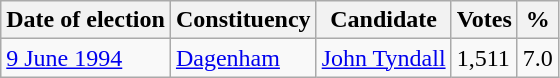<table class="wikitable">
<tr>
<th>Date of election</th>
<th>Constituency</th>
<th>Candidate</th>
<th>Votes</th>
<th>%</th>
</tr>
<tr>
<td><a href='#'>9 June 1994</a></td>
<td><a href='#'>Dagenham</a></td>
<td><a href='#'>John Tyndall</a></td>
<td>1,511</td>
<td>7.0</td>
</tr>
</table>
